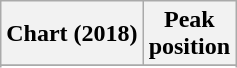<table class="wikitable sortable plainrowheaders" style="text-align:center">
<tr>
<th scope="col">Chart (2018)</th>
<th scope="col">Peak<br>position</th>
</tr>
<tr>
</tr>
<tr>
</tr>
<tr>
</tr>
</table>
